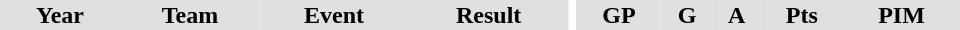<table border="0" cellpadding="1" cellspacing="0" ID="Table3" style="text-align:center; width:40em">
<tr ALIGN="center" bgcolor="#e0e0e0">
<th>Year</th>
<th>Team</th>
<th>Event</th>
<th>Result</th>
<th rowspan="99" bgcolor="#ffffff"></th>
<th>GP</th>
<th>G</th>
<th>A</th>
<th>Pts</th>
<th>PIM</th>
</tr>
</table>
